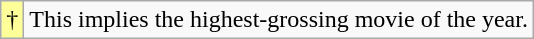<table class="wikitable">
<tr>
<td style="background-color:#FFFF99">†</td>
<td>This implies the highest-grossing movie of the year.</td>
</tr>
</table>
